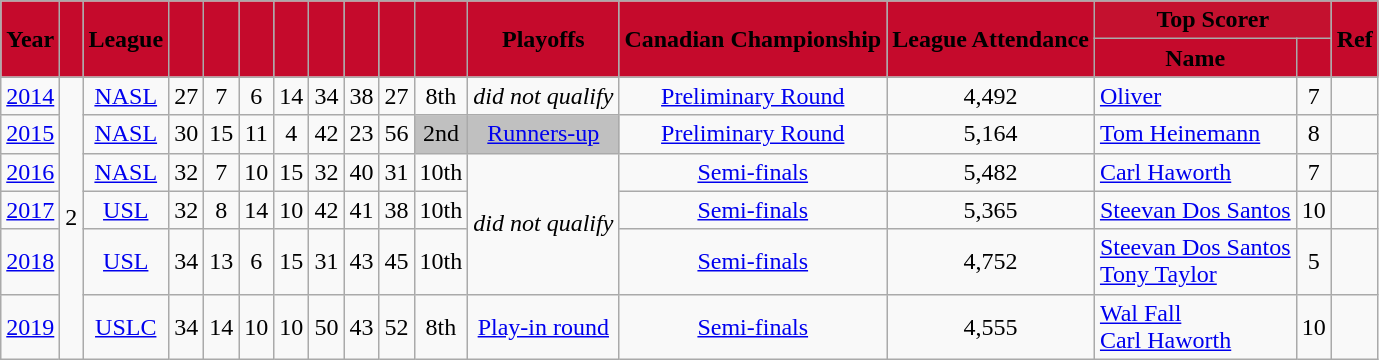<table class="wikitable" style="text-align:center;">
<tr>
<th rowspan="2" style="background:#C50A2C; color:#000000;">Year</th>
<th rowspan="2" style="background:#C50A2C; color:#000000;"></th>
<th rowspan="2" style="background:#C50A2C; color:#000000;">League</th>
<th rowspan="2" style="background:#C50A2C; color:#000000;"></th>
<th rowspan="2" style="background:#C50A2C; color:#000000;"></th>
<th rowspan="2" style="background:#C50A2C; color:#000000;"></th>
<th rowspan="2" style="background:#C50A2C; color:#000000;"></th>
<th rowspan="2" style="background:#C50A2C; color:#000000;"></th>
<th rowspan="2" style="background:#C50A2C; color:#000000;"></th>
<th rowspan="2" style="background:#C50A2C; color:#000000;"></th>
<th rowspan="2" style="background:#C50A2C; color:#000000;"></th>
<th rowspan="2" style="background:#C50A2C; color:#000000;">Playoffs</th>
<th rowspan="2" style="background:#C50A2C; color:#000000;">Canadian Championship</th>
<th rowspan="2" style="background:#C50A2C; color:#000000;">League Attendance</th>
<th colspan="2" rowspan="1" style="background:#C4112F; color:#000000;">Top Scorer</th>
<th rowspan="2" style="background:#C50A2C; color:#000000;">Ref</th>
</tr>
<tr>
<th style="background:#C50A2C; color:#000000;">Name</th>
<th style="background:#C50A2C; color:#000000;"></th>
</tr>
<tr>
<td><a href='#'>2014</a></td>
<td rowspan="6">2</td>
<td><a href='#'>NASL</a></td>
<td>27</td>
<td>7</td>
<td>6</td>
<td>14</td>
<td>34</td>
<td>38</td>
<td>27</td>
<td>8th</td>
<td><em>did not qualify</em></td>
<td><a href='#'>Preliminary Round</a></td>
<td>4,492</td>
<td style="text-align: left"> <a href='#'>Oliver</a></td>
<td>7</td>
<td></td>
</tr>
<tr>
<td><a href='#'>2015</a></td>
<td><a href='#'>NASL</a></td>
<td>30</td>
<td>15</td>
<td>11</td>
<td>4</td>
<td>42</td>
<td>23</td>
<td>56</td>
<td bgcolor=silver>2nd</td>
<td bgcolor=silver><a href='#'>Runners-up</a></td>
<td><a href='#'>Preliminary Round</a></td>
<td>5,164</td>
<td style="text-align: left"> <a href='#'>Tom Heinemann</a></td>
<td>8</td>
<td></td>
</tr>
<tr>
<td><a href='#'>2016</a></td>
<td><a href='#'>NASL</a></td>
<td>32</td>
<td>7</td>
<td>10</td>
<td>15</td>
<td>32</td>
<td>40</td>
<td>31</td>
<td>10th</td>
<td rowspan="3"><em>did not qualify</em></td>
<td><a href='#'>Semi-finals</a></td>
<td>5,482</td>
<td style="text-align: left"> <a href='#'>Carl Haworth</a></td>
<td>7</td>
<td></td>
</tr>
<tr>
<td><a href='#'>2017</a></td>
<td><a href='#'>USL</a></td>
<td>32</td>
<td>8</td>
<td>14</td>
<td>10</td>
<td>42</td>
<td>41</td>
<td>38</td>
<td>10th</td>
<td><a href='#'>Semi-finals</a></td>
<td>5,365</td>
<td style="text-align: left"> <a href='#'>Steevan Dos Santos</a></td>
<td>10</td>
<td></td>
</tr>
<tr>
<td><a href='#'>2018</a></td>
<td><a href='#'>USL</a></td>
<td>34</td>
<td>13</td>
<td>6</td>
<td>15</td>
<td>31</td>
<td>43</td>
<td>45</td>
<td>10th</td>
<td><a href='#'>Semi-finals</a></td>
<td>4,752</td>
<td style="text-align: left"> <a href='#'>Steevan Dos Santos</a><br> <a href='#'>Tony Taylor</a></td>
<td>5</td>
<td></td>
</tr>
<tr>
<td><a href='#'>2019</a></td>
<td><a href='#'>USLC</a></td>
<td>34</td>
<td>14</td>
<td>10</td>
<td>10</td>
<td>50</td>
<td>43</td>
<td>52</td>
<td>8th</td>
<td><a href='#'>Play-in round</a></td>
<td><a href='#'>Semi-finals</a></td>
<td>4,555</td>
<td style="text-align: left"> <a href='#'>Wal Fall</a><br> <a href='#'>Carl Haworth</a></td>
<td>10</td>
<td></td>
</tr>
</table>
